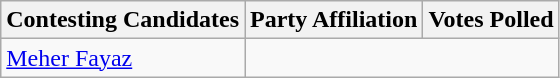<table class="wikitable sortable">
<tr>
<th>Contesting Candidates</th>
<th>Party Affiliation</th>
<th>Votes Polled</th>
</tr>
<tr>
<td><a href='#'>Meher Fayaz</a></td>
</tr>
</table>
